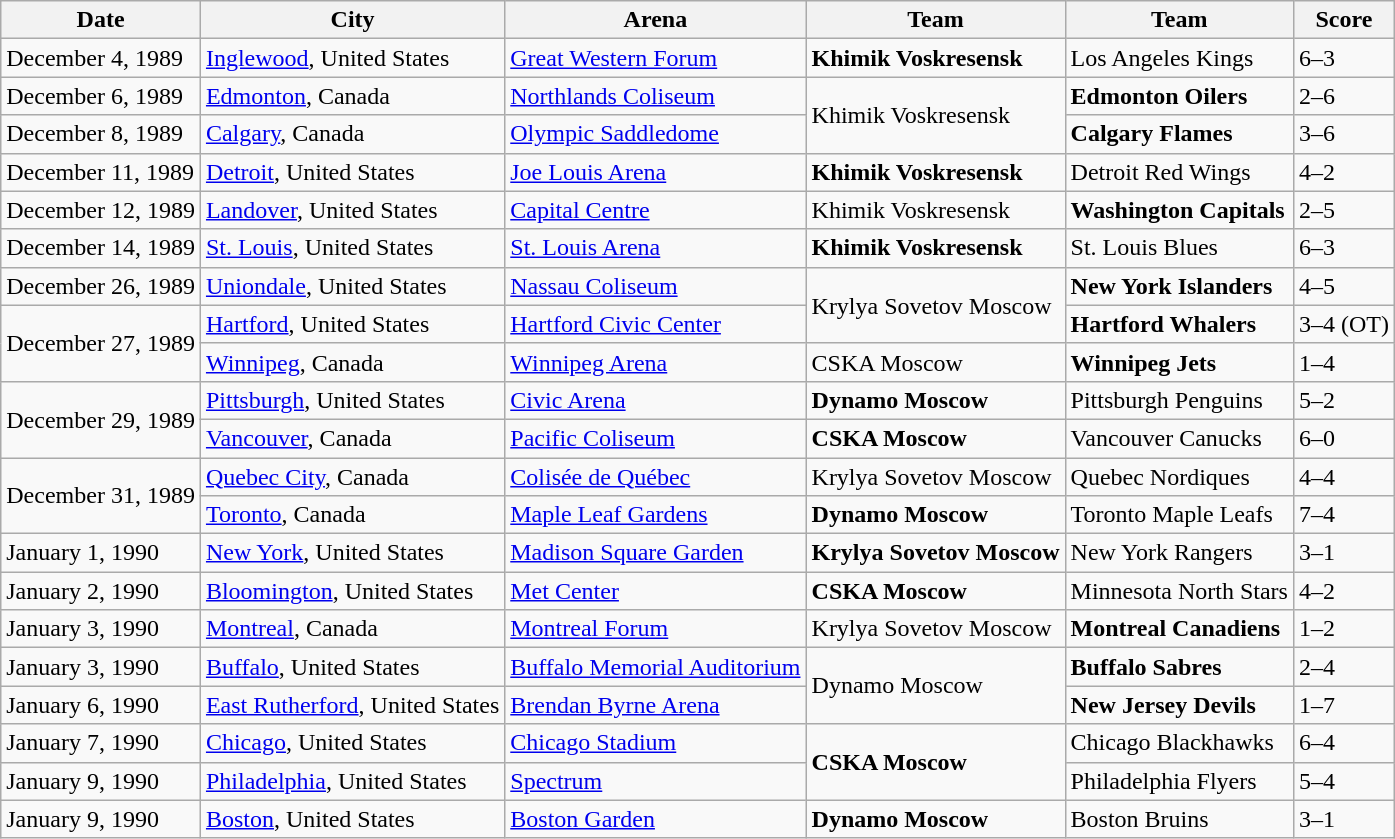<table class="wikitable">
<tr>
<th>Date</th>
<th>City</th>
<th>Arena</th>
<th>Team</th>
<th>Team</th>
<th>Score</th>
</tr>
<tr>
<td>December 4, 1989</td>
<td><a href='#'>Inglewood</a>, United States</td>
<td><a href='#'>Great Western Forum</a></td>
<td><strong>Khimik Voskresensk</strong></td>
<td>Los Angeles Kings</td>
<td>6–3</td>
</tr>
<tr>
<td>December 6, 1989</td>
<td><a href='#'>Edmonton</a>, Canada</td>
<td><a href='#'>Northlands Coliseum</a></td>
<td rowspan="2">Khimik Voskresensk</td>
<td><strong>Edmonton Oilers</strong></td>
<td>2–6</td>
</tr>
<tr>
<td>December 8, 1989</td>
<td><a href='#'>Calgary</a>, Canada</td>
<td><a href='#'>Olympic Saddledome</a></td>
<td><strong>Calgary Flames</strong></td>
<td>3–6</td>
</tr>
<tr>
<td>December 11, 1989</td>
<td><a href='#'>Detroit</a>, United States</td>
<td><a href='#'>Joe Louis Arena</a></td>
<td><strong>Khimik Voskresensk</strong></td>
<td>Detroit Red Wings</td>
<td>4–2</td>
</tr>
<tr>
<td>December 12, 1989</td>
<td><a href='#'>Landover</a>, United States</td>
<td><a href='#'>Capital Centre</a></td>
<td>Khimik Voskresensk</td>
<td><strong>Washington Capitals</strong></td>
<td>2–5</td>
</tr>
<tr>
<td>December 14, 1989</td>
<td><a href='#'>St. Louis</a>, United States</td>
<td><a href='#'>St. Louis Arena</a></td>
<td><strong>Khimik Voskresensk</strong></td>
<td>St. Louis Blues</td>
<td>6–3</td>
</tr>
<tr>
<td>December 26, 1989</td>
<td><a href='#'>Uniondale</a>, United States</td>
<td><a href='#'>Nassau Coliseum</a></td>
<td rowspan="2">Krylya Sovetov Moscow</td>
<td><strong>New York Islanders</strong></td>
<td>4–5</td>
</tr>
<tr>
<td rowspan="2">December 27, 1989</td>
<td><a href='#'>Hartford</a>, United States</td>
<td><a href='#'>Hartford Civic Center</a></td>
<td><strong>Hartford Whalers</strong></td>
<td>3–4 (OT)</td>
</tr>
<tr>
<td><a href='#'>Winnipeg</a>, Canada</td>
<td><a href='#'>Winnipeg Arena</a></td>
<td>CSKA Moscow</td>
<td><strong>Winnipeg Jets</strong></td>
<td>1–4</td>
</tr>
<tr>
<td rowspan="2">December 29, 1989</td>
<td><a href='#'>Pittsburgh</a>, United States</td>
<td><a href='#'>Civic Arena</a></td>
<td><strong>Dynamo Moscow</strong></td>
<td>Pittsburgh Penguins</td>
<td>5–2</td>
</tr>
<tr>
<td><a href='#'>Vancouver</a>, Canada</td>
<td><a href='#'>Pacific Coliseum</a></td>
<td><strong>CSKA Moscow</strong></td>
<td>Vancouver Canucks</td>
<td>6–0</td>
</tr>
<tr>
<td rowspan="2">December 31, 1989</td>
<td><a href='#'>Quebec City</a>, Canada</td>
<td><a href='#'>Colisée de Québec</a></td>
<td>Krylya Sovetov Moscow</td>
<td>Quebec Nordiques</td>
<td>4–4</td>
</tr>
<tr>
<td><a href='#'>Toronto</a>, Canada</td>
<td><a href='#'>Maple Leaf Gardens</a></td>
<td><strong>Dynamo Moscow</strong></td>
<td>Toronto Maple Leafs</td>
<td>7–4</td>
</tr>
<tr>
<td>January 1, 1990</td>
<td><a href='#'>New York</a>, United States</td>
<td><a href='#'>Madison Square Garden</a></td>
<td><strong>Krylya Sovetov Moscow</strong></td>
<td>New York Rangers</td>
<td>3–1</td>
</tr>
<tr>
<td>January 2, 1990</td>
<td><a href='#'>Bloomington</a>, United States</td>
<td><a href='#'>Met Center</a></td>
<td><strong>CSKA Moscow</strong></td>
<td>Minnesota North Stars</td>
<td>4–2</td>
</tr>
<tr>
<td>January 3, 1990</td>
<td><a href='#'>Montreal</a>, Canada</td>
<td><a href='#'>Montreal Forum</a></td>
<td>Krylya Sovetov Moscow</td>
<td><strong>Montreal Canadiens</strong></td>
<td>1–2</td>
</tr>
<tr>
<td>January 3, 1990</td>
<td><a href='#'>Buffalo</a>, United States</td>
<td><a href='#'>Buffalo Memorial Auditorium</a></td>
<td rowspan="2">Dynamo Moscow</td>
<td><strong>Buffalo Sabres</strong></td>
<td>2–4</td>
</tr>
<tr>
<td>January 6, 1990</td>
<td><a href='#'>East Rutherford</a>, United States</td>
<td><a href='#'>Brendan Byrne Arena</a></td>
<td><strong>New Jersey Devils</strong></td>
<td>1–7</td>
</tr>
<tr>
<td>January 7, 1990</td>
<td><a href='#'>Chicago</a>, United States</td>
<td><a href='#'>Chicago Stadium</a></td>
<td rowspan="2"><strong>CSKA Moscow</strong></td>
<td>Chicago Blackhawks</td>
<td>6–4</td>
</tr>
<tr>
<td>January 9, 1990</td>
<td><a href='#'>Philadelphia</a>, United States</td>
<td><a href='#'>Spectrum</a></td>
<td>Philadelphia Flyers</td>
<td>5–4</td>
</tr>
<tr>
<td>January 9, 1990</td>
<td><a href='#'>Boston</a>, United States</td>
<td><a href='#'>Boston Garden</a></td>
<td><strong>Dynamo Moscow</strong></td>
<td>Boston Bruins</td>
<td>3–1</td>
</tr>
</table>
